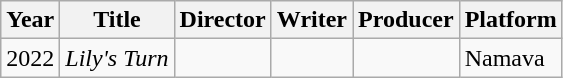<table class="wikitable">
<tr>
<th>Year</th>
<th>Title</th>
<th>Director</th>
<th>Writer</th>
<th>Producer</th>
<th>Platform</th>
</tr>
<tr>
<td>2022</td>
<td><em>Lily's Turn</em></td>
<td></td>
<td></td>
<td></td>
<td>Namava</td>
</tr>
</table>
